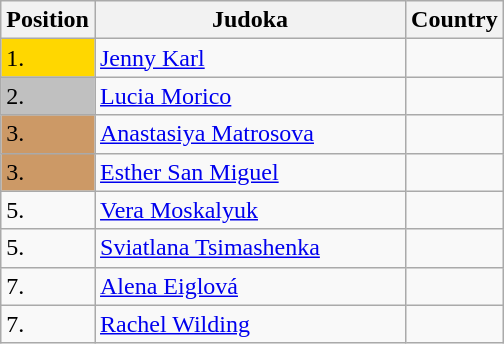<table class=wikitable>
<tr>
<th width=10>Position</th>
<th width=200>Judoka</th>
<th width=10>Country</th>
</tr>
<tr>
<td bgcolor=gold>1.</td>
<td><a href='#'>Jenny Karl</a></td>
<td></td>
</tr>
<tr>
<td bgcolor="silver">2.</td>
<td><a href='#'>Lucia Morico</a></td>
<td></td>
</tr>
<tr>
<td bgcolor="CC9966">3.</td>
<td><a href='#'>Anastasiya Matrosova</a></td>
<td></td>
</tr>
<tr>
<td bgcolor="CC9966">3.</td>
<td><a href='#'>Esther San Miguel</a></td>
<td></td>
</tr>
<tr>
<td>5.</td>
<td><a href='#'>Vera Moskalyuk</a></td>
<td></td>
</tr>
<tr>
<td>5.</td>
<td><a href='#'>Sviatlana Tsimashenka</a></td>
<td></td>
</tr>
<tr>
<td>7.</td>
<td><a href='#'>Alena Eiglová</a></td>
<td></td>
</tr>
<tr>
<td>7.</td>
<td><a href='#'>Rachel Wilding</a></td>
<td></td>
</tr>
</table>
